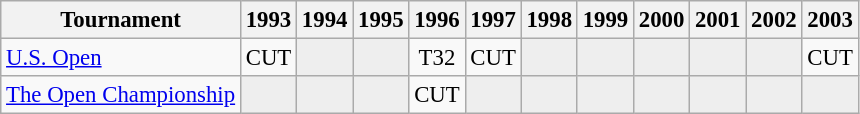<table class="wikitable" style="font-size:95%;text-align:center;">
<tr>
<th>Tournament</th>
<th>1993</th>
<th>1994</th>
<th>1995</th>
<th>1996</th>
<th>1997</th>
<th>1998</th>
<th>1999</th>
<th>2000</th>
<th>2001</th>
<th>2002</th>
<th>2003</th>
</tr>
<tr>
<td align=left><a href='#'>U.S. Open</a></td>
<td>CUT</td>
<td style="background:#eeeeee;"></td>
<td style="background:#eeeeee;"></td>
<td>T32</td>
<td>CUT</td>
<td style="background:#eeeeee;"></td>
<td style="background:#eeeeee;"></td>
<td style="background:#eeeeee;"></td>
<td style="background:#eeeeee;"></td>
<td style="background:#eeeeee;"></td>
<td>CUT</td>
</tr>
<tr>
<td align=left><a href='#'>The Open Championship</a></td>
<td style="background:#eeeeee;"></td>
<td style="background:#eeeeee;"></td>
<td style="background:#eeeeee;"></td>
<td>CUT</td>
<td style="background:#eeeeee;"></td>
<td style="background:#eeeeee;"></td>
<td style="background:#eeeeee;"></td>
<td style="background:#eeeeee;"></td>
<td style="background:#eeeeee;"></td>
<td style="background:#eeeeee;"></td>
<td style="background:#eeeeee;"></td>
</tr>
</table>
